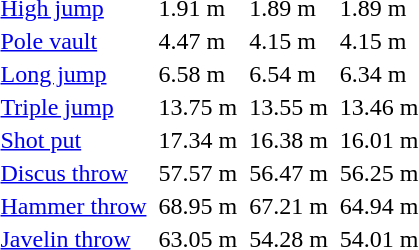<table>
<tr>
<td><a href='#'>High jump</a> <br></td>
<td></td>
<td>1.91 m</td>
<td></td>
<td>1.89 m </td>
<td></td>
<td>1.89 m </td>
</tr>
<tr>
<td><a href='#'>Pole vault</a><br></td>
<td></td>
<td>4.47 m </td>
<td></td>
<td>4.15 m</td>
<td></td>
<td>4.15 m</td>
</tr>
<tr>
<td><a href='#'>Long jump</a><br></td>
<td></td>
<td>6.58 m </td>
<td></td>
<td>6.54 m</td>
<td></td>
<td>6.34 m</td>
</tr>
<tr>
<td><a href='#'>Triple jump</a><br></td>
<td></td>
<td>13.75 m</td>
<td></td>
<td>13.55 m</td>
<td></td>
<td>13.46 m </td>
</tr>
<tr>
<td><a href='#'>Shot put</a><br></td>
<td></td>
<td>17.34 m</td>
<td></td>
<td>16.38 m </td>
<td></td>
<td>16.01 m </td>
</tr>
<tr>
<td><a href='#'>Discus throw</a><br></td>
<td></td>
<td>57.57 m </td>
<td></td>
<td>56.47 m</td>
<td></td>
<td>56.25 m</td>
</tr>
<tr>
<td><a href='#'>Hammer throw</a><br></td>
<td></td>
<td>68.95 m</td>
<td></td>
<td>67.21 m</td>
<td></td>
<td>64.94 m</td>
</tr>
<tr>
<td><a href='#'>Javelin throw</a><br></td>
<td></td>
<td>63.05 m</td>
<td></td>
<td>54.28 m</td>
<td></td>
<td>54.01 m</td>
</tr>
</table>
